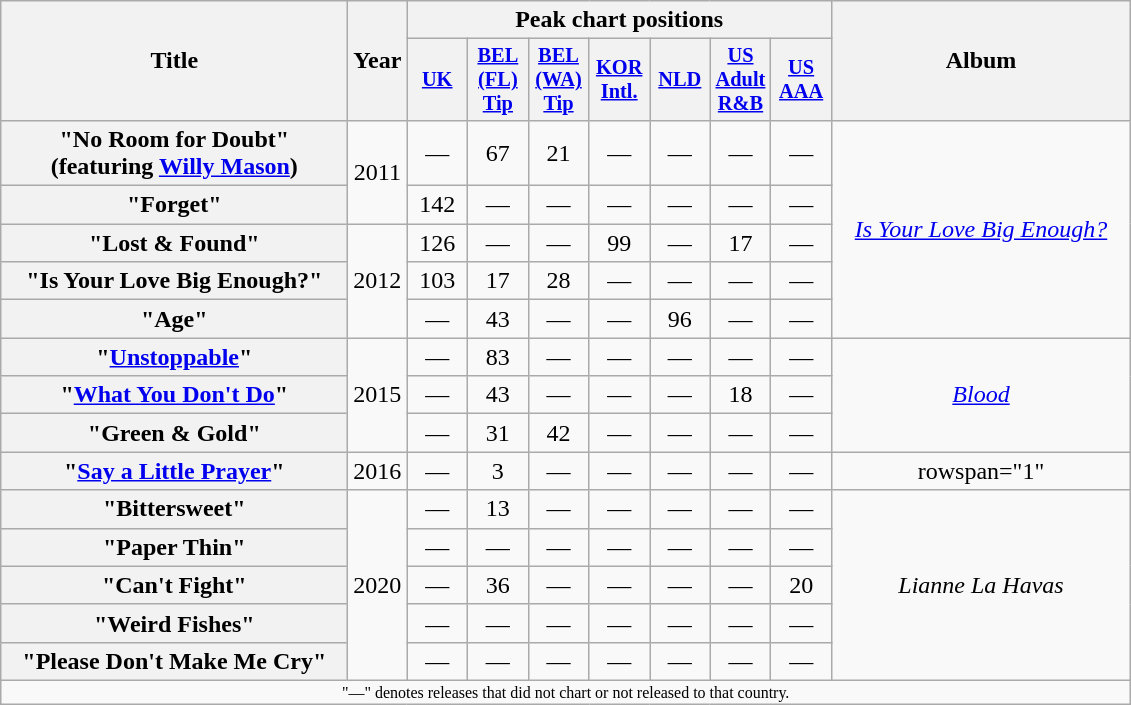<table class="wikitable plainrowheaders" style="text-align:center;">
<tr>
<th scope="col" rowspan="2" style="width:14em;">Title</th>
<th scope="col" rowspan="2" style="width:1em;">Year</th>
<th scope="col" colspan="7">Peak chart positions</th>
<th scope="col" rowspan="2" style="width:12em;">Album</th>
</tr>
<tr>
<th scope="col" style="width:2.5em;font-size:85%;"><a href='#'>UK</a><br></th>
<th scope="col" style="width:2.5em;font-size:85%;"><a href='#'>BEL<br>(FL)<br>Tip</a><br></th>
<th scope="col" style="width:2.5em;font-size:85%;"><a href='#'>BEL<br>(WA)<br>Tip</a><br></th>
<th scope="col" style="width:2.5em;font-size:85%;"><a href='#'>KOR<br>Intl.</a><br></th>
<th scope="col" style="width:2.5em;font-size:85%;"><a href='#'>NLD</a><br></th>
<th scope="col" style="width:2.5em;font-size:85%;"><a href='#'>US Adult R&B</a><br></th>
<th scope="col" style="width:2.5em;font-size:85%;"><a href='#'>US<br>AAA</a><br></th>
</tr>
<tr>
<th scope="row">"No Room for Doubt"<br><span>(featuring <a href='#'>Willy Mason</a>)</span></th>
<td rowspan="2">2011</td>
<td>—</td>
<td>67</td>
<td>21</td>
<td>—</td>
<td>—</td>
<td>—</td>
<td>—</td>
<td rowspan="5"><em><a href='#'>Is Your Love Big Enough?</a></em></td>
</tr>
<tr>
<th scope="row">"Forget"</th>
<td>142</td>
<td>—</td>
<td>—</td>
<td>—</td>
<td>—</td>
<td>—</td>
<td>—</td>
</tr>
<tr>
<th scope="row">"Lost & Found"</th>
<td rowspan="3">2012</td>
<td>126</td>
<td>—</td>
<td>—</td>
<td>99</td>
<td>—</td>
<td>17</td>
<td>—</td>
</tr>
<tr>
<th scope="row">"Is Your Love Big Enough?"</th>
<td>103</td>
<td>17</td>
<td>28</td>
<td>—</td>
<td>—</td>
<td>—</td>
<td>—</td>
</tr>
<tr>
<th scope="row">"Age"</th>
<td>—</td>
<td>43</td>
<td>—</td>
<td>—</td>
<td>96</td>
<td>—</td>
<td>—</td>
</tr>
<tr>
<th scope="row">"<a href='#'>Unstoppable</a>"</th>
<td rowspan="3">2015</td>
<td>—</td>
<td>83</td>
<td>—</td>
<td>—</td>
<td>—</td>
<td>—</td>
<td>—</td>
<td rowspan="3"><em><a href='#'>Blood</a></em></td>
</tr>
<tr>
<th scope="row">"<a href='#'>What You Don't Do</a>"</th>
<td>—</td>
<td>43</td>
<td>—</td>
<td>—</td>
<td>—</td>
<td>18</td>
<td>—</td>
</tr>
<tr>
<th scope="row">"Green & Gold"</th>
<td>—</td>
<td>31</td>
<td>42</td>
<td>—</td>
<td>—</td>
<td>—</td>
<td>—</td>
</tr>
<tr>
<th scope="row">"<a href='#'>Say a Little Prayer</a>" </th>
<td>2016</td>
<td>—</td>
<td>3</td>
<td>—</td>
<td>—</td>
<td>—</td>
<td>—</td>
<td>—</td>
<td>rowspan="1" </td>
</tr>
<tr>
<th scope="row">"Bittersweet"</th>
<td rowspan="5">2020</td>
<td>—</td>
<td>13</td>
<td>—</td>
<td>—</td>
<td>—</td>
<td>—</td>
<td>—</td>
<td rowspan="5"><em>Lianne La Havas</em></td>
</tr>
<tr>
<th scope="row">"Paper Thin"</th>
<td>—</td>
<td>—</td>
<td>—</td>
<td>—</td>
<td>—</td>
<td>—</td>
<td>—</td>
</tr>
<tr>
<th scope="row">"Can't Fight"</th>
<td>—</td>
<td>36</td>
<td>—</td>
<td>—</td>
<td>—</td>
<td>—</td>
<td>20</td>
</tr>
<tr>
<th scope="row">"Weird Fishes"</th>
<td>—</td>
<td>—</td>
<td>—</td>
<td>—</td>
<td>—</td>
<td>—</td>
<td>—</td>
</tr>
<tr>
<th scope="row">"Please Don't Make Me Cry"</th>
<td>—</td>
<td>—</td>
<td>—</td>
<td>—</td>
<td>—</td>
<td>—</td>
<td>—</td>
</tr>
<tr>
<td colspan="10" style="font-size:8pt">"—" denotes releases that did not chart or not released to that country.</td>
</tr>
</table>
